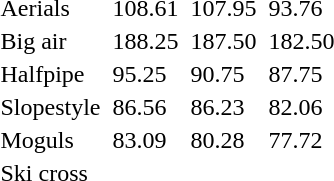<table>
<tr style="vertical-align: top;">
<td>Aerials<br></td>
<td></td>
<td>108.61</td>
<td></td>
<td>107.95</td>
<td></td>
<td>93.76</td>
</tr>
<tr style="vertical-align: top;">
<td>Big air<br></td>
<td></td>
<td>188.25</td>
<td></td>
<td>187.50</td>
<td></td>
<td>182.50</td>
</tr>
<tr style="vertical-align: top;">
<td>Halfpipe<br></td>
<td></td>
<td>95.25</td>
<td></td>
<td>90.75</td>
<td></td>
<td>87.75</td>
</tr>
<tr style="vertical-align: top;">
<td>Slopestyle<br></td>
<td></td>
<td>86.56</td>
<td></td>
<td>86.23</td>
<td></td>
<td>82.06</td>
</tr>
<tr style="vertical-align: top;">
<td>Moguls<br></td>
<td></td>
<td>83.09</td>
<td></td>
<td>80.28</td>
<td></td>
<td>77.72</td>
</tr>
<tr style="vertical-align: top;">
<td>Ski cross<br></td>
<td colspan=2></td>
<td colspan=2></td>
<td colspan=2><br></td>
</tr>
</table>
